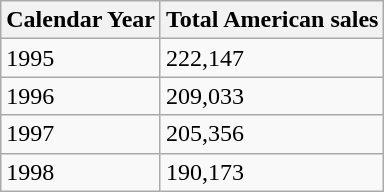<table class="wikitable">
<tr>
<th>Calendar Year</th>
<th>Total American sales</th>
</tr>
<tr>
<td>1995</td>
<td>222,147</td>
</tr>
<tr>
<td>1996</td>
<td>209,033</td>
</tr>
<tr>
<td>1997</td>
<td>205,356</td>
</tr>
<tr>
<td>1998</td>
<td>190,173</td>
</tr>
</table>
